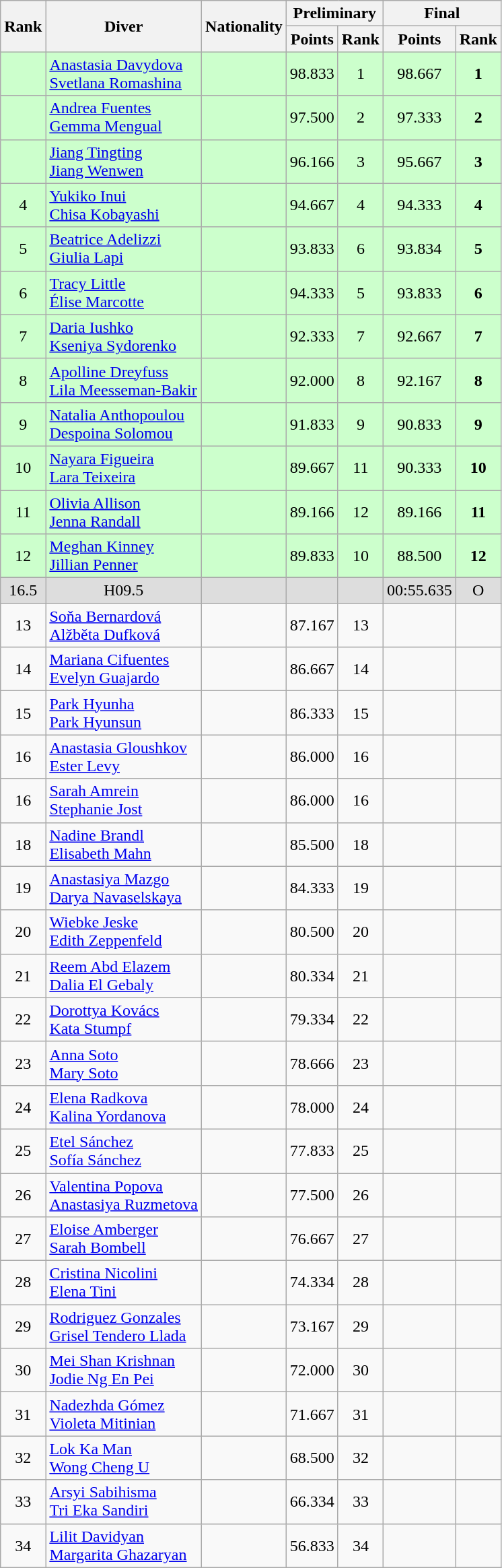<table class="wikitable" style="text-align:center">
<tr>
<th rowspan="2">Rank</th>
<th rowspan="2">Diver</th>
<th rowspan="2">Nationality</th>
<th colspan="2">Preliminary</th>
<th colspan="2">Final</th>
</tr>
<tr>
<th>Points</th>
<th>Rank</th>
<th>Points</th>
<th>Rank</th>
</tr>
<tr bgcolor=ccffcc>
<td></td>
<td align=left><a href='#'>Anastasia Davydova</a><br><a href='#'>Svetlana Romashina</a></td>
<td align=left></td>
<td>98.833</td>
<td>1</td>
<td>98.667</td>
<td><strong>1</strong></td>
</tr>
<tr bgcolor=ccffcc>
<td></td>
<td align=left><a href='#'>Andrea Fuentes</a><br><a href='#'>Gemma Mengual</a></td>
<td align=left></td>
<td>97.500</td>
<td>2</td>
<td>97.333</td>
<td><strong>2</strong></td>
</tr>
<tr bgcolor=ccffcc>
<td></td>
<td align=left><a href='#'>Jiang Tingting</a><br><a href='#'>Jiang Wenwen</a></td>
<td align=left></td>
<td>96.166</td>
<td>3</td>
<td>95.667</td>
<td><strong>3</strong></td>
</tr>
<tr bgcolor=ccffcc>
<td>4</td>
<td align=left><a href='#'>Yukiko Inui</a><br><a href='#'>Chisa Kobayashi</a></td>
<td align=left></td>
<td>94.667</td>
<td>4</td>
<td>94.333</td>
<td><strong>4</strong></td>
</tr>
<tr bgcolor=ccffcc>
<td>5</td>
<td align=left><a href='#'>Beatrice Adelizzi</a><br><a href='#'>Giulia Lapi</a></td>
<td align=left></td>
<td>93.833</td>
<td>6</td>
<td>93.834</td>
<td><strong>5</strong></td>
</tr>
<tr bgcolor=ccffcc>
<td>6</td>
<td align=left><a href='#'>Tracy Little</a><br><a href='#'>Élise Marcotte</a></td>
<td align=left></td>
<td>94.333</td>
<td>5</td>
<td>93.833</td>
<td><strong>6</strong></td>
</tr>
<tr bgcolor=ccffcc>
<td>7</td>
<td align=left><a href='#'>Daria Iushko</a><br><a href='#'>Kseniya Sydorenko</a></td>
<td align=left></td>
<td>92.333</td>
<td>7</td>
<td>92.667</td>
<td><strong>7</strong></td>
</tr>
<tr bgcolor=ccffcc>
<td>8</td>
<td align=left><a href='#'>Apolline Dreyfuss</a><br><a href='#'>Lila Meesseman-Bakir</a></td>
<td align=left></td>
<td>92.000</td>
<td>8</td>
<td>92.167</td>
<td><strong>8</strong></td>
</tr>
<tr bgcolor=ccffcc>
<td>9</td>
<td align=left><a href='#'>Natalia Anthopoulou</a><br><a href='#'>Despoina Solomou</a></td>
<td align=left></td>
<td>91.833</td>
<td>9</td>
<td>90.833</td>
<td><strong>9</strong></td>
</tr>
<tr bgcolor=ccffcc>
<td>10</td>
<td align=left><a href='#'>Nayara Figueira</a><br><a href='#'>Lara Teixeira</a></td>
<td align=left></td>
<td>89.667</td>
<td>11</td>
<td>90.333</td>
<td><strong>10</strong></td>
</tr>
<tr bgcolor=ccffcc>
<td>11</td>
<td align=left><a href='#'>Olivia Allison</a><br><a href='#'>Jenna Randall</a></td>
<td align=left></td>
<td>89.166</td>
<td>12</td>
<td>89.166</td>
<td><strong>11</strong></td>
</tr>
<tr bgcolor=ccffcc>
<td>12</td>
<td align=left><a href='#'>Meghan Kinney</a><br><a href='#'>Jillian Penner</a></td>
<td align=left></td>
<td>89.833</td>
<td>10</td>
<td>88.500</td>
<td><strong>12</strong></td>
</tr>
<tr bgcolor=#DDDDDD>
<td><span>16.5</span></td>
<td><span>H09.5</span></td>
<td></td>
<td></td>
<td></td>
<td><span>00:55.635</span></td>
<td><span>O</span></td>
</tr>
<tr>
<td>13</td>
<td align=left><a href='#'>Soňa Bernardová</a><br><a href='#'>Alžběta Dufková</a></td>
<td align=left></td>
<td>87.167</td>
<td>13</td>
<td></td>
<td></td>
</tr>
<tr>
<td>14</td>
<td align=left><a href='#'>Mariana Cifuentes</a><br><a href='#'>Evelyn Guajardo</a></td>
<td align=left></td>
<td>86.667</td>
<td>14</td>
<td></td>
<td></td>
</tr>
<tr>
<td>15</td>
<td align=left><a href='#'>Park Hyunha</a><br><a href='#'>Park Hyunsun</a></td>
<td align=left></td>
<td>86.333</td>
<td>15</td>
<td></td>
<td></td>
</tr>
<tr>
<td>16</td>
<td align=left><a href='#'>Anastasia Gloushkov</a><br><a href='#'>Ester Levy</a></td>
<td align=left></td>
<td>86.000</td>
<td>16</td>
<td></td>
<td></td>
</tr>
<tr>
<td>16</td>
<td align=left><a href='#'>Sarah Amrein</a><br><a href='#'>Stephanie Jost</a></td>
<td align=left></td>
<td>86.000</td>
<td>16</td>
<td></td>
<td></td>
</tr>
<tr>
<td>18</td>
<td align=left><a href='#'>Nadine Brandl</a><br><a href='#'>Elisabeth Mahn</a></td>
<td align=left></td>
<td>85.500</td>
<td>18</td>
<td></td>
<td></td>
</tr>
<tr>
<td>19</td>
<td align=left><a href='#'>Anastasiya Mazgo</a><br><a href='#'>Darya Navaselskaya</a></td>
<td align=left></td>
<td>84.333</td>
<td>19</td>
<td></td>
<td></td>
</tr>
<tr>
<td>20</td>
<td align=left><a href='#'>Wiebke Jeske</a><br><a href='#'>Edith Zeppenfeld</a></td>
<td align=left></td>
<td>80.500</td>
<td>20</td>
<td></td>
<td></td>
</tr>
<tr>
<td>21</td>
<td align=left><a href='#'>Reem Abd Elazem</a><br><a href='#'>Dalia El Gebaly</a></td>
<td align=left></td>
<td>80.334</td>
<td>21</td>
<td></td>
<td></td>
</tr>
<tr>
<td>22</td>
<td align=left><a href='#'>Dorottya Kovács</a><br><a href='#'>Kata Stumpf</a></td>
<td align=left></td>
<td>79.334</td>
<td>22</td>
<td></td>
<td></td>
</tr>
<tr>
<td>23</td>
<td align=left><a href='#'>Anna Soto</a><br><a href='#'>Mary Soto</a></td>
<td align=left></td>
<td>78.666</td>
<td>23</td>
<td></td>
<td></td>
</tr>
<tr>
<td>24</td>
<td align=left><a href='#'>Elena Radkova</a><br><a href='#'>Kalina Yordanova</a></td>
<td align=left></td>
<td>78.000</td>
<td>24</td>
<td></td>
<td></td>
</tr>
<tr>
<td>25</td>
<td align=left><a href='#'>Etel Sánchez</a><br><a href='#'>Sofía Sánchez</a></td>
<td align=left></td>
<td>77.833</td>
<td>25</td>
<td></td>
<td></td>
</tr>
<tr>
<td>26</td>
<td align=left><a href='#'>Valentina Popova</a><br><a href='#'>Anastasiya Ruzmetova</a></td>
<td align=left></td>
<td>77.500</td>
<td>26</td>
<td></td>
<td></td>
</tr>
<tr>
<td>27</td>
<td align=left><a href='#'>Eloise Amberger</a><br><a href='#'>Sarah Bombell</a></td>
<td align=left></td>
<td>76.667</td>
<td>27</td>
<td></td>
<td></td>
</tr>
<tr>
<td>28</td>
<td align=left><a href='#'>Cristina Nicolini</a><br><a href='#'>Elena Tini</a></td>
<td align=left></td>
<td>74.334</td>
<td>28</td>
<td></td>
<td></td>
</tr>
<tr>
<td>29</td>
<td align=left><a href='#'>Rodriguez Gonzales</a><br><a href='#'>Grisel Tendero Llada</a></td>
<td align=left></td>
<td>73.167</td>
<td>29</td>
<td></td>
<td></td>
</tr>
<tr>
<td>30</td>
<td align=left><a href='#'>Mei Shan Krishnan</a><br><a href='#'>Jodie Ng En Pei</a></td>
<td align=left></td>
<td>72.000</td>
<td>30</td>
<td></td>
<td></td>
</tr>
<tr>
<td>31</td>
<td align=left><a href='#'>Nadezhda Gómez</a><br><a href='#'>Violeta Mitinian</a></td>
<td align=left></td>
<td>71.667</td>
<td>31</td>
<td></td>
<td></td>
</tr>
<tr>
<td>32</td>
<td align=left><a href='#'>Lok Ka Man</a><br><a href='#'>Wong Cheng U</a></td>
<td align=left></td>
<td>68.500</td>
<td>32</td>
<td></td>
<td></td>
</tr>
<tr>
<td>33</td>
<td align=left><a href='#'>Arsyi Sabihisma</a><br><a href='#'>Tri Eka Sandiri</a></td>
<td align=left></td>
<td>66.334</td>
<td>33</td>
<td></td>
<td></td>
</tr>
<tr>
<td>34</td>
<td align=left><a href='#'>Lilit Davidyan</a><br><a href='#'>Margarita Ghazaryan</a></td>
<td align=left></td>
<td>56.833</td>
<td>34</td>
<td></td>
<td></td>
</tr>
</table>
